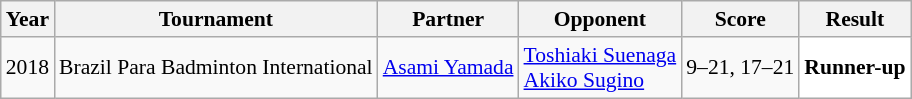<table class="sortable wikitable" style="font-size: 90%;">
<tr>
<th>Year</th>
<th>Tournament</th>
<th>Partner</th>
<th>Opponent</th>
<th>Score</th>
<th>Result</th>
</tr>
<tr>
<td align="center">2018</td>
<td align="left">Brazil Para Badminton International</td>
<td> <a href='#'>Asami Yamada</a></td>
<td align="left"> <a href='#'>Toshiaki Suenaga</a><br> <a href='#'>Akiko Sugino</a></td>
<td align="left">9–21, 17–21</td>
<td style="text-align:left; background:white"> <strong>Runner-up</strong></td>
</tr>
</table>
